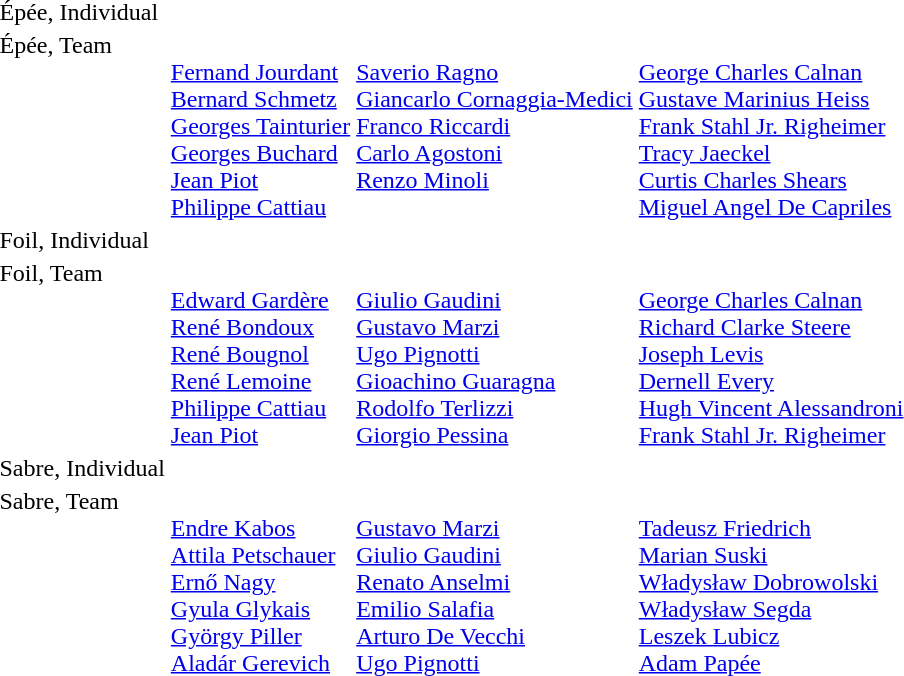<table>
<tr>
<td>Épée, Individual<br></td>
<td></td>
<td></td>
<td></td>
</tr>
<tr valign="top">
<td>Épée, Team<br></td>
<td><br><a href='#'>Fernand Jourdant</a><br><a href='#'>Bernard Schmetz</a><br><a href='#'>Georges Tainturier</a><br><a href='#'>Georges Buchard</a><br><a href='#'>Jean Piot</a><br><a href='#'>Philippe Cattiau</a></td>
<td><br><a href='#'>Saverio Ragno</a><br><a href='#'>Giancarlo Cornaggia-Medici</a><br><a href='#'>Franco Riccardi</a><br><a href='#'>Carlo Agostoni</a><br><a href='#'>Renzo Minoli</a></td>
<td><br><a href='#'>George Charles Calnan</a><br><a href='#'>Gustave Marinius Heiss</a><br><a href='#'>Frank Stahl Jr. Righeimer</a><br><a href='#'>Tracy Jaeckel</a><br><a href='#'>Curtis Charles Shears</a><br><a href='#'>Miguel Angel De Capriles</a></td>
</tr>
<tr>
<td>Foil, Individual<br></td>
<td></td>
<td></td>
<td></td>
</tr>
<tr valign="top">
<td>Foil, Team<br></td>
<td><br><a href='#'>Edward Gardère</a><br><a href='#'>René Bondoux</a><br><a href='#'>René Bougnol</a><br><a href='#'>René Lemoine</a><br><a href='#'>Philippe Cattiau</a><br><a href='#'>Jean Piot</a></td>
<td><br><a href='#'>Giulio Gaudini</a><br><a href='#'>Gustavo Marzi</a><br><a href='#'>Ugo Pignotti</a><br><a href='#'>Gioachino Guaragna</a><br><a href='#'>Rodolfo Terlizzi</a><br><a href='#'>Giorgio Pessina</a></td>
<td><br><a href='#'>George Charles Calnan</a><br><a href='#'>Richard Clarke Steere</a><br><a href='#'>Joseph Levis</a><br><a href='#'>Dernell Every</a><br><a href='#'>Hugh Vincent Alessandroni</a><br><a href='#'>Frank Stahl Jr. Righeimer</a></td>
</tr>
<tr>
<td>Sabre, Individual<br></td>
<td></td>
<td></td>
<td></td>
</tr>
<tr valign="top">
<td>Sabre, Team<br></td>
<td><br><a href='#'>Endre Kabos</a><br><a href='#'>Attila Petschauer</a><br><a href='#'>Ernő Nagy</a><br><a href='#'>Gyula Glykais</a><br><a href='#'>György Piller</a><br><a href='#'>Aladár Gerevich</a><br></td>
<td><br><a href='#'>Gustavo Marzi</a><br><a href='#'>Giulio Gaudini</a><br><a href='#'>Renato Anselmi</a><br><a href='#'>Emilio Salafia</a><br><a href='#'>Arturo De Vecchi</a><br><a href='#'>Ugo Pignotti</a></td>
<td><br><a href='#'>Tadeusz Friedrich</a><br><a href='#'>Marian Suski</a><br><a href='#'>Władysław Dobrowolski</a><br><a href='#'>Władysław Segda</a><br><a href='#'>Leszek Lubicz</a><br><a href='#'>Adam Papée</a></td>
</tr>
<tr>
</tr>
</table>
